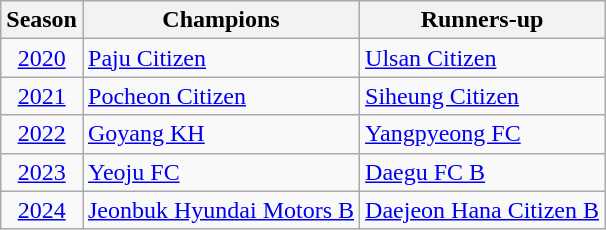<table class="wikitable">
<tr>
<th>Season</th>
<th>Champions</th>
<th>Runners-up</th>
</tr>
<tr>
<td align="center"><a href='#'>2020</a></td>
<td><a href='#'>Paju Citizen</a></td>
<td><a href='#'>Ulsan Citizen</a></td>
</tr>
<tr>
<td align="center"><a href='#'>2021</a></td>
<td><a href='#'>Pocheon Citizen</a></td>
<td><a href='#'>Siheung Citizen</a></td>
</tr>
<tr>
<td align="center"><a href='#'>2022</a></td>
<td><a href='#'>Goyang KH</a></td>
<td><a href='#'>Yangpyeong FC</a></td>
</tr>
<tr>
<td align="center"><a href='#'>2023</a></td>
<td><a href='#'>Yeoju FC</a></td>
<td><a href='#'>Daegu FC B</a></td>
</tr>
<tr>
<td align="center"><a href='#'>2024</a></td>
<td><a href='#'>Jeonbuk Hyundai Motors B</a></td>
<td><a href='#'>Daejeon Hana Citizen B</a></td>
</tr>
</table>
